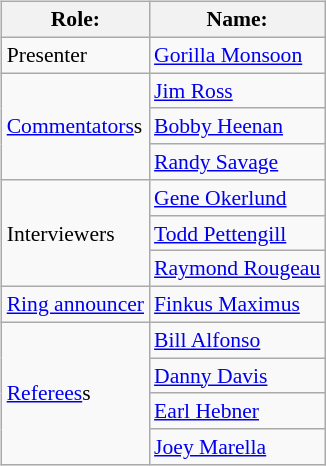<table class=wikitable style="font-size:90%; margin: 0.5em 0 0.5em 1em; float: right; clear: right;">
<tr>
<th>Role:</th>
<th>Name:</th>
</tr>
<tr>
<td>Presenter</td>
<td><a href='#'>Gorilla Monsoon</a></td>
</tr>
<tr>
<td rowspan=3><a href='#'>Commentators</a>s</td>
<td><a href='#'>Jim Ross</a></td>
</tr>
<tr>
<td><a href='#'>Bobby Heenan</a></td>
</tr>
<tr>
<td><a href='#'>Randy Savage</a></td>
</tr>
<tr>
<td rowspan=3>Interviewers</td>
<td><a href='#'>Gene Okerlund</a></td>
</tr>
<tr>
<td><a href='#'>Todd Pettengill</a></td>
</tr>
<tr>
<td><a href='#'>Raymond Rougeau</a></td>
</tr>
<tr>
<td rowspan=1><a href='#'>Ring announcer</a></td>
<td><a href='#'>Finkus Maximus</a></td>
</tr>
<tr>
<td rowspan=4><a href='#'>Referees</a>s</td>
<td><a href='#'>Bill Alfonso</a></td>
</tr>
<tr>
<td><a href='#'>Danny Davis</a></td>
</tr>
<tr>
<td><a href='#'>Earl Hebner</a></td>
</tr>
<tr>
<td><a href='#'>Joey Marella</a></td>
</tr>
</table>
